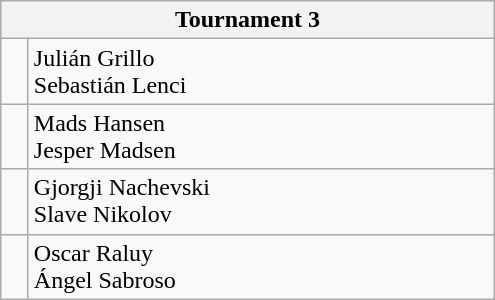<table class="wikitable" style="width:330px;">
<tr>
<th colspan="2">Tournament 3</th>
</tr>
<tr>
<td></td>
<td>Julián Grillo<br>Sebastián Lenci</td>
</tr>
<tr>
<td></td>
<td>Mads Hansen<br>Jesper Madsen</td>
</tr>
<tr>
<td></td>
<td>Gjorgji Nachevski<br>Slave Nikolov</td>
</tr>
<tr>
<td></td>
<td>Oscar Raluy<br>Ángel Sabroso</td>
</tr>
</table>
